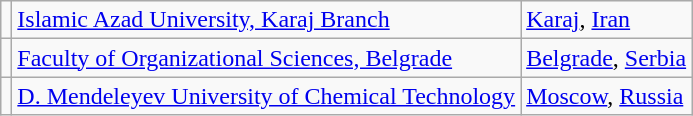<table class="wikitable">
<tr>
<td></td>
<td> <a href='#'>Islamic Azad University, Karaj Branch</a></td>
<td><a href='#'>Karaj</a>, <a href='#'>Iran</a></td>
</tr>
<tr>
<td></td>
<td> <a href='#'>Faculty of Organizational Sciences, Belgrade</a></td>
<td><a href='#'>Belgrade</a>, <a href='#'>Serbia</a></td>
</tr>
<tr>
<td></td>
<td> <a href='#'>D. Mendeleyev University of Chemical Technology</a></td>
<td><a href='#'>Moscow</a>, <a href='#'>Russia</a></td>
</tr>
</table>
